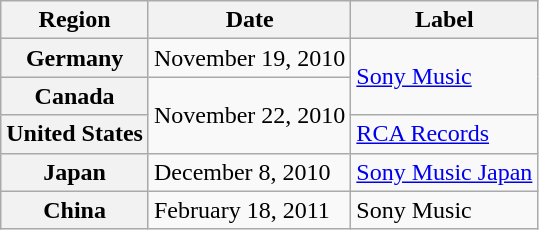<table class="wikitable plainrowheaders">
<tr>
<th scope="col">Region</th>
<th scope="col">Date</th>
<th scope="col">Label</th>
</tr>
<tr>
<th scope="row">Germany</th>
<td>November 19, 2010</td>
<td rowspan="2"><a href='#'>Sony Music</a></td>
</tr>
<tr>
<th scope="row">Canada</th>
<td rowspan="2">November 22, 2010</td>
</tr>
<tr>
<th scope="row">United States</th>
<td><a href='#'>RCA Records</a></td>
</tr>
<tr>
<th scope="row">Japan</th>
<td>December 8, 2010</td>
<td><a href='#'>Sony Music Japan</a></td>
</tr>
<tr>
<th scope="row">China</th>
<td>February 18, 2011</td>
<td>Sony Music</td>
</tr>
</table>
